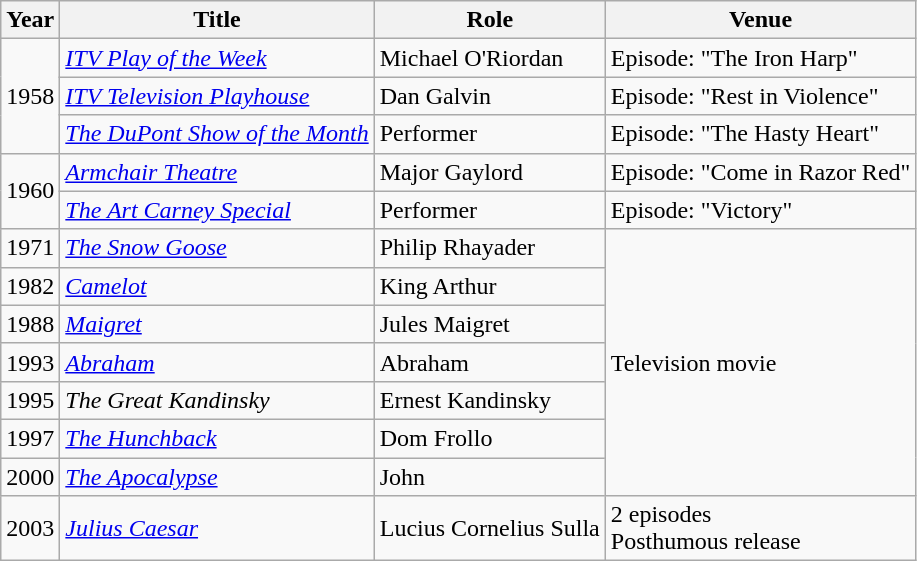<table class="wikitable">
<tr>
<th>Year</th>
<th>Title</th>
<th>Role</th>
<th>Venue</th>
</tr>
<tr>
<td rowspan="3">1958</td>
<td><em><a href='#'>ITV Play of the Week</a></em></td>
<td>Michael O'Riordan</td>
<td>Episode: "The Iron Harp"</td>
</tr>
<tr>
<td><em><a href='#'>ITV Television Playhouse</a></em></td>
<td>Dan Galvin</td>
<td>Episode: "Rest in Violence"</td>
</tr>
<tr>
<td><em><a href='#'>The DuPont Show of the Month</a></em></td>
<td>Performer</td>
<td>Episode: "The Hasty Heart"</td>
</tr>
<tr>
<td rowspan="2">1960</td>
<td><em><a href='#'>Armchair Theatre</a></em></td>
<td>Major Gaylord</td>
<td>Episode: "Come in Razor Red"</td>
</tr>
<tr>
<td><em><a href='#'>The Art Carney Special</a></em></td>
<td>Performer</td>
<td>Episode: "Victory"</td>
</tr>
<tr>
<td>1971</td>
<td><em><a href='#'>The Snow Goose</a></em></td>
<td>Philip Rhayader</td>
<td rowspan="7">Television movie</td>
</tr>
<tr>
<td>1982</td>
<td><em><a href='#'>Camelot</a></em></td>
<td>King Arthur</td>
</tr>
<tr>
<td>1988</td>
<td><em><a href='#'>Maigret</a></em></td>
<td>Jules Maigret</td>
</tr>
<tr>
<td>1993</td>
<td><em><a href='#'>Abraham</a></em></td>
<td>Abraham</td>
</tr>
<tr>
<td>1995</td>
<td><em>The Great Kandinsky</em></td>
<td>Ernest Kandinsky</td>
</tr>
<tr>
<td>1997</td>
<td><em><a href='#'>The Hunchback</a></em></td>
<td>Dom Frollo</td>
</tr>
<tr>
<td>2000</td>
<td><em><a href='#'>The Apocalypse</a></em></td>
<td>John</td>
</tr>
<tr>
<td>2003</td>
<td><em><a href='#'>Julius Caesar</a></em></td>
<td>Lucius Cornelius Sulla</td>
<td>2 episodes<br>Posthumous release</td>
</tr>
</table>
